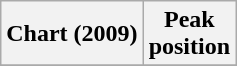<table class="wikitable sortable plainrowheaders" style="text-align:center">
<tr>
<th scope="col">Chart (2009)</th>
<th scope="col">Peak<br> position</th>
</tr>
<tr>
</tr>
</table>
